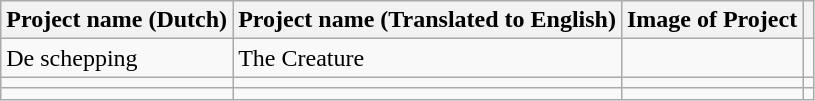<table class="wikitable">
<tr>
<th>Project name (Dutch)</th>
<th>Project name (Translated to English)</th>
<th>Image of Project</th>
<th></th>
</tr>
<tr>
<td>De schepping</td>
<td>The Creature</td>
<td></td>
<td></td>
</tr>
<tr>
<td></td>
<td></td>
<td></td>
<td></td>
</tr>
<tr>
<td></td>
<td></td>
<td></td>
<td></td>
</tr>
</table>
